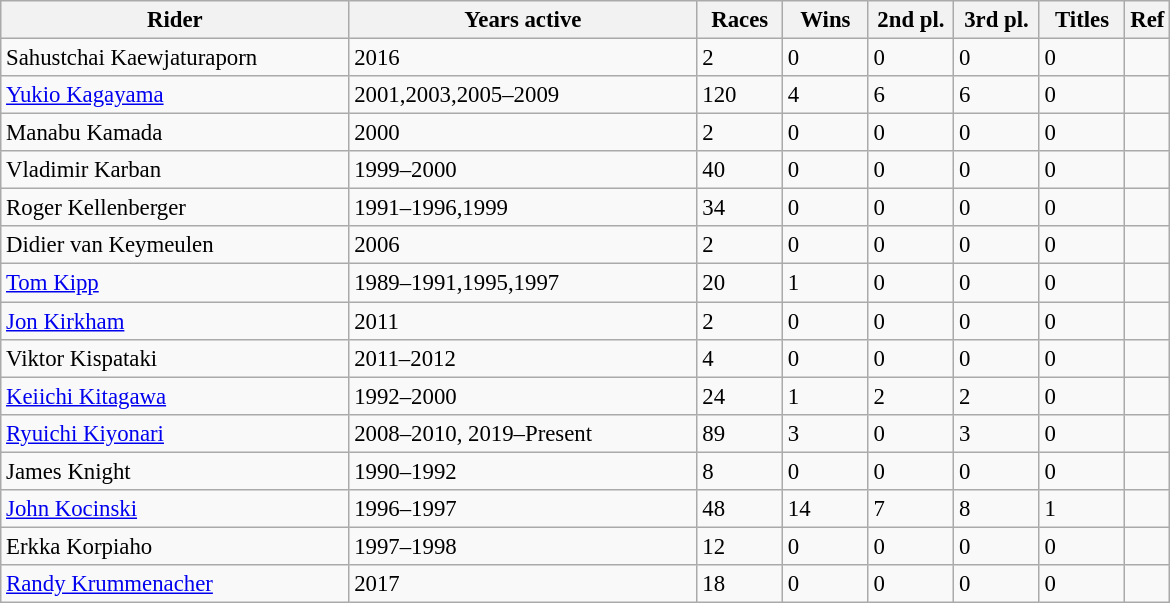<table class="wikitable" style="font-size:95%;">
<tr>
<th width="225">Rider</th>
<th width="225">Years active</th>
<th width="50">Races</th>
<th width="50">Wins</th>
<th width="50">2nd pl.</th>
<th width="50">3rd pl.</th>
<th width="50">Titles</th>
<th>Ref</th>
</tr>
<tr>
<td> Sahustchai Kaewjaturaporn</td>
<td>2016</td>
<td>2</td>
<td>0</td>
<td>0</td>
<td>0</td>
<td>0</td>
<td></td>
</tr>
<tr>
<td> <a href='#'>Yukio Kagayama</a></td>
<td>2001,2003,2005–2009</td>
<td>120</td>
<td>4</td>
<td>6</td>
<td>6</td>
<td>0</td>
<td></td>
</tr>
<tr>
<td> Manabu Kamada</td>
<td>2000</td>
<td>2</td>
<td>0</td>
<td>0</td>
<td>0</td>
<td>0</td>
<td></td>
</tr>
<tr>
<td> Vladimir Karban</td>
<td>1999–2000</td>
<td>40</td>
<td>0</td>
<td>0</td>
<td>0</td>
<td>0</td>
<td></td>
</tr>
<tr>
<td> Roger Kellenberger</td>
<td>1991–1996,1999</td>
<td>34</td>
<td>0</td>
<td>0</td>
<td>0</td>
<td>0</td>
<td></td>
</tr>
<tr>
<td> Didier van Keymeulen</td>
<td>2006</td>
<td>2</td>
<td>0</td>
<td>0</td>
<td>0</td>
<td>0</td>
<td></td>
</tr>
<tr>
<td> <a href='#'>Tom Kipp</a></td>
<td>1989–1991,1995,1997</td>
<td>20</td>
<td>1</td>
<td>0</td>
<td>0</td>
<td>0</td>
<td></td>
</tr>
<tr>
<td> <a href='#'>Jon Kirkham</a></td>
<td>2011</td>
<td>2</td>
<td>0</td>
<td>0</td>
<td>0</td>
<td>0</td>
<td></td>
</tr>
<tr>
<td> Viktor Kispataki</td>
<td>2011–2012</td>
<td>4</td>
<td>0</td>
<td>0</td>
<td>0</td>
<td>0</td>
<td></td>
</tr>
<tr>
<td> <a href='#'>Keiichi Kitagawa</a></td>
<td>1992–2000</td>
<td>24</td>
<td>1</td>
<td>2</td>
<td>2</td>
<td>0</td>
<td></td>
</tr>
<tr>
<td> <a href='#'>Ryuichi Kiyonari</a></td>
<td>2008–2010, 2019–Present</td>
<td>89</td>
<td>3</td>
<td>0</td>
<td>3</td>
<td>0</td>
<td></td>
</tr>
<tr>
<td> James Knight</td>
<td>1990–1992</td>
<td>8</td>
<td>0</td>
<td>0</td>
<td>0</td>
<td>0</td>
<td></td>
</tr>
<tr>
<td> <a href='#'>John Kocinski</a></td>
<td>1996–1997</td>
<td>48</td>
<td>14</td>
<td>7</td>
<td>8</td>
<td>1</td>
<td></td>
</tr>
<tr>
<td> Erkka Korpiaho</td>
<td>1997–1998</td>
<td>12</td>
<td>0</td>
<td>0</td>
<td>0</td>
<td>0</td>
<td></td>
</tr>
<tr>
<td> <a href='#'>Randy Krummenacher</a></td>
<td>2017</td>
<td>18</td>
<td>0</td>
<td>0</td>
<td>0</td>
<td>0</td>
<td></td>
</tr>
</table>
